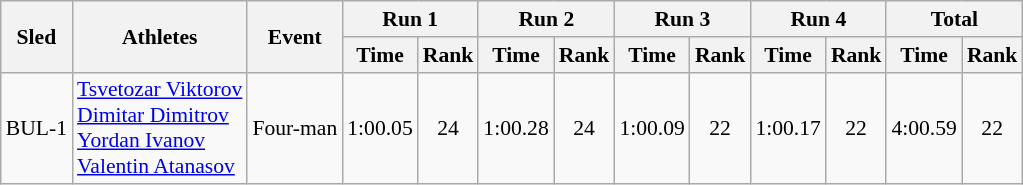<table class="wikitable"  border="1" style="font-size:90%">
<tr>
<th rowspan="2">Sled</th>
<th rowspan="2">Athletes</th>
<th rowspan="2">Event</th>
<th colspan="2">Run 1</th>
<th colspan="2">Run 2</th>
<th colspan="2">Run 3</th>
<th colspan="2">Run 4</th>
<th colspan="2">Total</th>
</tr>
<tr>
<th>Time</th>
<th>Rank</th>
<th>Time</th>
<th>Rank</th>
<th>Time</th>
<th>Rank</th>
<th>Time</th>
<th>Rank</th>
<th>Time</th>
<th>Rank</th>
</tr>
<tr>
<td align="center">BUL-1</td>
<td><a href='#'>Tsvetozar Viktorov</a><br><a href='#'>Dimitar Dimitrov</a><br><a href='#'>Yordan Ivanov</a><br><a href='#'>Valentin Atanasov</a></td>
<td>Four-man</td>
<td align="center">1:00.05</td>
<td align="center">24</td>
<td align="center">1:00.28</td>
<td align="center">24</td>
<td align="center">1:00.09</td>
<td align="center">22</td>
<td align="center">1:00.17</td>
<td align="center">22</td>
<td align="center">4:00.59</td>
<td align="center">22</td>
</tr>
</table>
